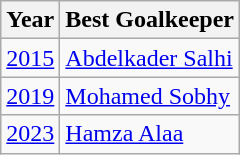<table class=wikitable>
<tr>
<th>Year</th>
<th>Best Goalkeeper</th>
</tr>
<tr>
<td><a href='#'>2015</a></td>
<td> <a href='#'>Abdelkader Salhi</a></td>
</tr>
<tr>
<td><a href='#'>2019</a></td>
<td> <a href='#'>Mohamed Sobhy</a></td>
</tr>
<tr>
<td><a href='#'>2023</a></td>
<td> <a href='#'>Hamza Alaa</a></td>
</tr>
</table>
